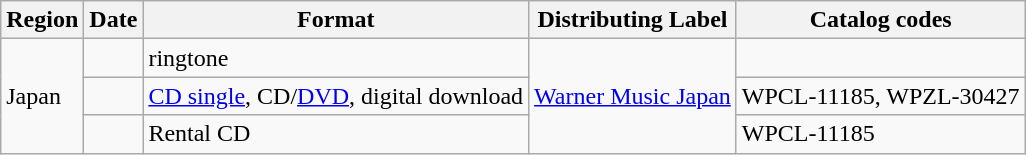<table class="wikitable">
<tr>
<th>Region</th>
<th>Date</th>
<th>Format</th>
<th>Distributing Label</th>
<th>Catalog codes</th>
</tr>
<tr>
<td rowspan="3">Japan</td>
<td></td>
<td>ringtone</td>
<td rowspan="3"><a href='#'>Warner Music Japan</a></td>
<td></td>
</tr>
<tr>
<td></td>
<td><a href='#'>CD single</a>, CD/<a href='#'>DVD</a>, digital download</td>
<td rowspan="1">WPCL-11185, WPZL-30427</td>
</tr>
<tr>
<td></td>
<td>Rental CD</td>
<td rowspan="1">WPCL-11185</td>
</tr>
</table>
